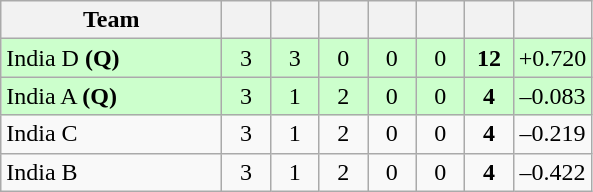<table class="wikitable" style="text-align:center">
<tr>
<th style="width:140px;">Team</th>
<th style="width:25px;"></th>
<th style="width:25px;"></th>
<th style="width:25px;"></th>
<th style="width:25px;"></th>
<th style="width:25px;"></th>
<th style="width:25px;"></th>
<th style="width:40px;"></th>
</tr>
<tr style="background:#cfc;">
<td style="text-align:left">India D <strong>(Q)</strong></td>
<td>3</td>
<td>3</td>
<td>0</td>
<td>0</td>
<td>0</td>
<td><strong>12</strong></td>
<td>+0.720</td>
</tr>
<tr style="background:#cfc;">
<td style="text-align:left">India A <strong>(Q)</strong></td>
<td>3</td>
<td>1</td>
<td>2</td>
<td>0</td>
<td>0</td>
<td><strong>4</strong></td>
<td>–0.083</td>
</tr>
<tr>
<td style="text-align:left">India C</td>
<td>3</td>
<td>1</td>
<td>2</td>
<td>0</td>
<td>0</td>
<td><strong>4</strong></td>
<td>–0.219</td>
</tr>
<tr>
<td style="text-align:left">India B</td>
<td>3</td>
<td>1</td>
<td>2</td>
<td>0</td>
<td>0</td>
<td><strong>4</strong></td>
<td>–0.422</td>
</tr>
</table>
